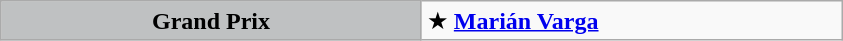<table class=wikitable>
<tr>
<th style=background:#BFC1C2 width=273>Grand Prix</th>
<td width=273>★ <strong><a href='#'>Marián Varga</a></strong></td>
</tr>
</table>
